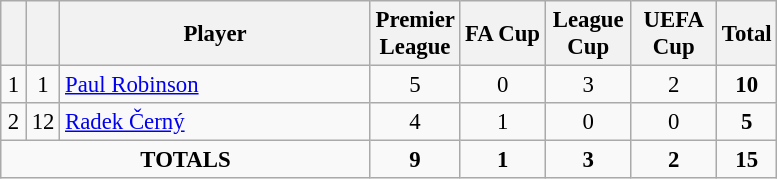<table class="wikitable sortable" style="font-size: 95%; text-align: center;">
<tr>
<th width=10></th>
<th width=10></th>
<th width=200>Player</th>
<th width=50>Premier League</th>
<th width=50>FA Cup</th>
<th width=50>League Cup</th>
<th width=50>UEFA Cup</th>
<th>Total</th>
</tr>
<tr>
<td>1</td>
<td>1</td>
<td align="left"> <a href='#'>Paul Robinson</a></td>
<td>5</td>
<td>0</td>
<td>3</td>
<td>2</td>
<td><strong>10</strong></td>
</tr>
<tr>
<td>2</td>
<td>12</td>
<td align="left"> <a href='#'>Radek Černý</a></td>
<td>4</td>
<td>1</td>
<td>0</td>
<td>0</td>
<td><strong>5</strong></td>
</tr>
<tr>
<td colspan="3"><strong>TOTALS</strong></td>
<td><strong>9</strong></td>
<td><strong>1</strong></td>
<td><strong>3</strong></td>
<td><strong>2</strong></td>
<td><strong>15</strong></td>
</tr>
</table>
